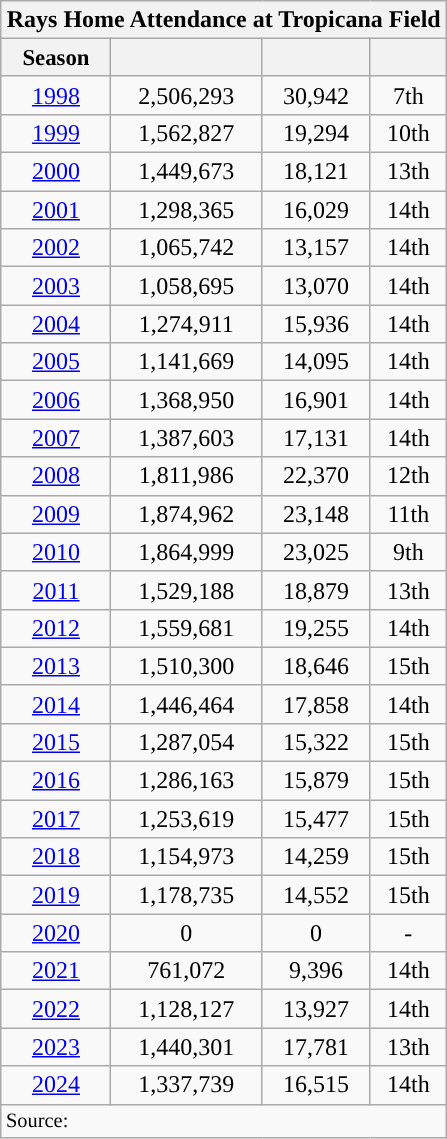<table class="wikitable toccolours collapsible collapsed" cellpadding="1" cellspacing="0" style="float: right; clear: both; margin: 0 0 1em 1em; text-align:right;">
<tr>
<th colspan="4">Rays Home Attendance at Tropicana Field</th>
</tr>
<tr style="font-size:95%; text-align:center">
<th>Season</th>
<th></th>
<th></th>
<th></th>
</tr>
<tr style="text-align:center">
<td><a href='#'>1998</a></td>
<td>2,506,293</td>
<td>30,942</td>
<td>7th</td>
</tr>
<tr style="text-align:center">
<td><a href='#'>1999</a></td>
<td>1,562,827</td>
<td>19,294</td>
<td>10th</td>
</tr>
<tr style="text-align:center">
<td><a href='#'>2000</a></td>
<td>1,449,673</td>
<td>18,121</td>
<td>13th</td>
</tr>
<tr style="text-align:center">
<td><a href='#'>2001</a></td>
<td>1,298,365</td>
<td>16,029</td>
<td>14th</td>
</tr>
<tr style="text-align:center">
<td><a href='#'>2002</a></td>
<td>1,065,742</td>
<td>13,157</td>
<td>14th</td>
</tr>
<tr style="text-align:center">
<td><a href='#'>2003</a></td>
<td>1,058,695</td>
<td>13,070</td>
<td>14th</td>
</tr>
<tr style="text-align:center">
<td><a href='#'>2004</a></td>
<td>1,274,911</td>
<td>15,936</td>
<td>14th</td>
</tr>
<tr style="text-align:center">
<td><a href='#'>2005</a></td>
<td>1,141,669</td>
<td>14,095</td>
<td>14th</td>
</tr>
<tr style="text-align:center">
<td><a href='#'>2006</a></td>
<td>1,368,950</td>
<td>16,901</td>
<td>14th</td>
</tr>
<tr style="text-align:center">
<td><a href='#'>2007</a></td>
<td>1,387,603</td>
<td>17,131</td>
<td>14th</td>
</tr>
<tr style="text-align:center">
<td><a href='#'>2008</a></td>
<td>1,811,986</td>
<td>22,370</td>
<td>12th</td>
</tr>
<tr style="text-align:center">
<td><a href='#'>2009</a></td>
<td>1,874,962</td>
<td>23,148</td>
<td>11th</td>
</tr>
<tr style="text-align:center">
<td><a href='#'>2010</a></td>
<td>1,864,999</td>
<td>23,025</td>
<td>9th</td>
</tr>
<tr style="text-align:center">
<td><a href='#'>2011</a></td>
<td>1,529,188</td>
<td>18,879</td>
<td>13th</td>
</tr>
<tr style="text-align:center">
<td><a href='#'>2012</a></td>
<td>1,559,681</td>
<td>19,255</td>
<td>14th</td>
</tr>
<tr style="text-align:center">
<td><a href='#'>2013</a></td>
<td>1,510,300</td>
<td>18,646</td>
<td>15th</td>
</tr>
<tr style="text-align:center">
<td><a href='#'>2014</a></td>
<td>1,446,464</td>
<td>17,858</td>
<td>14th</td>
</tr>
<tr style="text-align:center">
<td><a href='#'>2015</a></td>
<td>1,287,054</td>
<td>15,322</td>
<td>15th</td>
</tr>
<tr style="text-align:center">
<td><a href='#'>2016</a></td>
<td>1,286,163</td>
<td>15,879</td>
<td>15th</td>
</tr>
<tr style="text-align:center">
<td><a href='#'>2017</a></td>
<td>1,253,619</td>
<td>15,477</td>
<td>15th</td>
</tr>
<tr style="text-align:center">
<td><a href='#'>2018</a></td>
<td>1,154,973</td>
<td>14,259</td>
<td>15th</td>
</tr>
<tr style="text-align:center">
<td><a href='#'>2019</a></td>
<td>1,178,735</td>
<td>14,552</td>
<td>15th</td>
</tr>
<tr style="text-align:center">
<td><a href='#'>2020</a></td>
<td>0</td>
<td>0</td>
<td>-</td>
</tr>
<tr style="text-align:center">
<td><a href='#'>2021</a></td>
<td>761,072</td>
<td>9,396</td>
<td>14th</td>
</tr>
<tr style="text-align:center">
<td><a href='#'>2022</a></td>
<td>1,128,127</td>
<td>13,927</td>
<td>14th</td>
</tr>
<tr style="text-align:center">
<td><a href='#'>2023</a></td>
<td>1,440,301</td>
<td>17,781</td>
<td>13th</td>
</tr>
<tr style="text-align:center">
<td><a href='#'>2024</a></td>
<td>1,337,739</td>
<td>16,515</td>
<td>14th</td>
</tr>
<tr style="text-align:center">
<td colspan=4 style="border-top:1px solid black; font-size:85%; text-align:left">Source:</td>
</tr>
</table>
